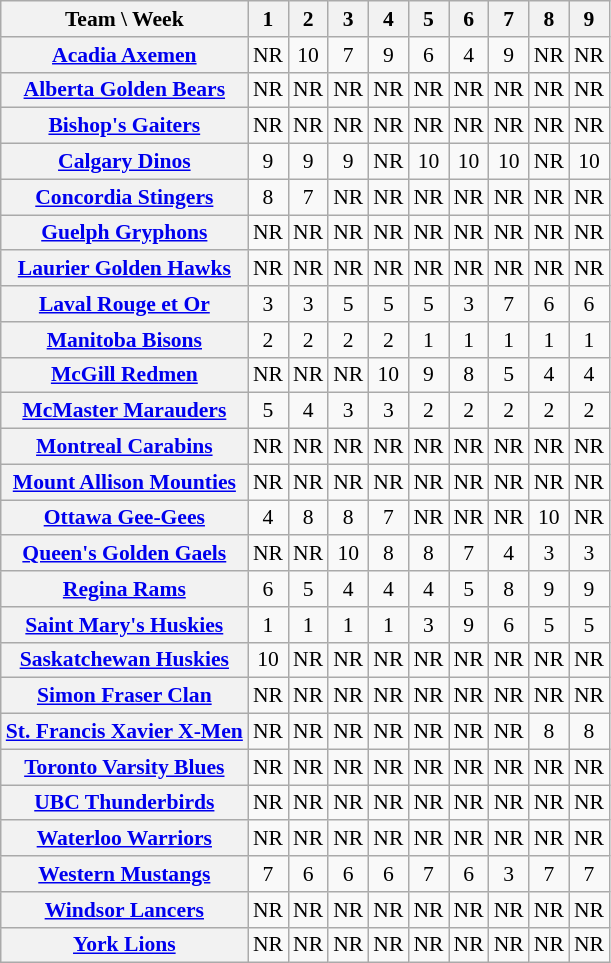<table class="wikitable sortable" style="font-size:90%; text-align:center;">
<tr>
<th scope="col">Team \ Week</th>
<th scope="col">1</th>
<th scope="col">2</th>
<th scope="col">3</th>
<th scope="col">4</th>
<th scope="col">5</th>
<th scope="col">6</th>
<th scope="col">7</th>
<th scope="col">8</th>
<th scope="col">9</th>
</tr>
<tr>
<th scope="row"><a href='#'>Acadia Axemen</a></th>
<td>NR</td>
<td data-sort-value="9+">10</td>
<td>7</td>
<td>9</td>
<td>6</td>
<td>4</td>
<td>9</td>
<td>NR</td>
<td>NR</td>
</tr>
<tr>
<th scope="row"><a href='#'>Alberta Golden Bears</a></th>
<td>NR</td>
<td>NR</td>
<td>NR</td>
<td>NR</td>
<td>NR</td>
<td>NR</td>
<td>NR</td>
<td>NR</td>
<td>NR</td>
</tr>
<tr>
<th scope="row"><a href='#'>Bishop's Gaiters</a></th>
<td>NR</td>
<td>NR</td>
<td>NR</td>
<td>NR</td>
<td>NR</td>
<td>NR</td>
<td>NR</td>
<td>NR</td>
<td>NR</td>
</tr>
<tr>
<th scope="row"><a href='#'>Calgary Dinos</a></th>
<td>9</td>
<td>9</td>
<td>9</td>
<td>NR</td>
<td data-sort-value="9+">10</td>
<td data-sort-value="9+">10</td>
<td data-sort-value="9+">10</td>
<td>NR</td>
<td data-sort-value="9+">10</td>
</tr>
<tr>
<th scope="row"><a href='#'>Concordia Stingers</a></th>
<td>8</td>
<td>7</td>
<td>NR</td>
<td>NR</td>
<td>NR</td>
<td>NR</td>
<td>NR</td>
<td>NR</td>
<td>NR</td>
</tr>
<tr>
<th scope="row"><a href='#'>Guelph Gryphons</a></th>
<td>NR</td>
<td>NR</td>
<td>NR</td>
<td>NR</td>
<td>NR</td>
<td>NR</td>
<td>NR</td>
<td>NR</td>
<td>NR</td>
</tr>
<tr>
<th scope="row"><a href='#'>Laurier Golden Hawks</a></th>
<td>NR</td>
<td>NR</td>
<td>NR</td>
<td>NR</td>
<td>NR</td>
<td>NR</td>
<td>NR</td>
<td>NR</td>
<td>NR</td>
</tr>
<tr>
<th scope="row"><a href='#'>Laval Rouge et Or</a></th>
<td>3</td>
<td>3</td>
<td>5</td>
<td>5</td>
<td>5</td>
<td>3</td>
<td>7</td>
<td>6</td>
<td>6</td>
</tr>
<tr>
<th scope="row"><a href='#'>Manitoba Bisons</a></th>
<td>2</td>
<td>2</td>
<td>2</td>
<td>2</td>
<td>1</td>
<td>1</td>
<td>1</td>
<td>1</td>
<td>1</td>
</tr>
<tr>
<th scope="row"><a href='#'>McGill Redmen</a></th>
<td>NR</td>
<td>NR</td>
<td>NR</td>
<td data-sort-value="9+">10</td>
<td>9</td>
<td>8</td>
<td>5</td>
<td>4</td>
<td>4</td>
</tr>
<tr>
<th scope="row"><a href='#'>McMaster Marauders</a></th>
<td>5</td>
<td>4</td>
<td>3</td>
<td>3</td>
<td>2</td>
<td>2</td>
<td>2</td>
<td>2</td>
<td>2</td>
</tr>
<tr>
<th scope="row"><a href='#'>Montreal Carabins</a></th>
<td>NR</td>
<td>NR</td>
<td>NR</td>
<td>NR</td>
<td>NR</td>
<td>NR</td>
<td>NR</td>
<td>NR</td>
<td>NR</td>
</tr>
<tr>
<th scope="row"><a href='#'>Mount Allison Mounties</a></th>
<td>NR</td>
<td>NR</td>
<td>NR</td>
<td>NR</td>
<td>NR</td>
<td>NR</td>
<td>NR</td>
<td>NR</td>
<td>NR</td>
</tr>
<tr>
<th scope="row"><a href='#'>Ottawa Gee-Gees</a></th>
<td>4</td>
<td>8</td>
<td>8</td>
<td>7</td>
<td>NR</td>
<td>NR</td>
<td>NR</td>
<td data-sort-value="9+">10</td>
<td>NR</td>
</tr>
<tr>
<th scope="row"><a href='#'>Queen's Golden Gaels</a></th>
<td>NR</td>
<td>NR</td>
<td data-sort-value="9+">10</td>
<td>8</td>
<td>8</td>
<td>7</td>
<td>4</td>
<td>3</td>
<td>3</td>
</tr>
<tr>
<th scope="row"><a href='#'>Regina Rams</a></th>
<td>6</td>
<td>5</td>
<td>4</td>
<td>4</td>
<td>4</td>
<td>5</td>
<td>8</td>
<td>9</td>
<td>9</td>
</tr>
<tr>
<th scope="row"><a href='#'>Saint Mary's Huskies</a></th>
<td>1</td>
<td>1</td>
<td>1</td>
<td>1</td>
<td>3</td>
<td>9</td>
<td>6</td>
<td>5</td>
<td>5</td>
</tr>
<tr>
<th scope="row"><a href='#'>Saskatchewan Huskies</a></th>
<td data-sort-value="9+">10</td>
<td>NR</td>
<td>NR</td>
<td>NR</td>
<td>NR</td>
<td>NR</td>
<td>NR</td>
<td>NR</td>
<td>NR</td>
</tr>
<tr>
<th scope="row"><a href='#'>Simon Fraser Clan</a></th>
<td>NR</td>
<td>NR</td>
<td>NR</td>
<td>NR</td>
<td>NR</td>
<td>NR</td>
<td>NR</td>
<td>NR</td>
<td>NR</td>
</tr>
<tr>
<th scope="row"><a href='#'>St. Francis Xavier X-Men</a></th>
<td>NR</td>
<td>NR</td>
<td>NR</td>
<td>NR</td>
<td>NR</td>
<td>NR</td>
<td>NR</td>
<td>8</td>
<td>8</td>
</tr>
<tr>
<th scope="row"><a href='#'>Toronto Varsity Blues</a></th>
<td>NR</td>
<td>NR</td>
<td>NR</td>
<td>NR</td>
<td>NR</td>
<td>NR</td>
<td>NR</td>
<td>NR</td>
<td>NR</td>
</tr>
<tr>
<th scope="row"><a href='#'>UBC Thunderbirds</a></th>
<td>NR</td>
<td>NR</td>
<td>NR</td>
<td>NR</td>
<td>NR</td>
<td>NR</td>
<td>NR</td>
<td>NR</td>
<td>NR</td>
</tr>
<tr>
<th scope="row"><a href='#'>Waterloo Warriors</a></th>
<td>NR</td>
<td>NR</td>
<td>NR</td>
<td>NR</td>
<td>NR</td>
<td>NR</td>
<td>NR</td>
<td>NR</td>
<td>NR</td>
</tr>
<tr>
<th scope="row"><a href='#'>Western Mustangs</a></th>
<td>7</td>
<td>6</td>
<td>6</td>
<td>6</td>
<td>7</td>
<td>6</td>
<td>3</td>
<td>7</td>
<td>7</td>
</tr>
<tr>
<th scope="row"><a href='#'>Windsor Lancers</a></th>
<td>NR</td>
<td>NR</td>
<td>NR</td>
<td>NR</td>
<td>NR</td>
<td>NR</td>
<td>NR</td>
<td>NR</td>
<td>NR</td>
</tr>
<tr>
<th scope="row"><a href='#'>York Lions</a></th>
<td>NR</td>
<td>NR</td>
<td>NR</td>
<td>NR</td>
<td>NR</td>
<td>NR</td>
<td>NR</td>
<td>NR</td>
<td>NR</td>
</tr>
</table>
